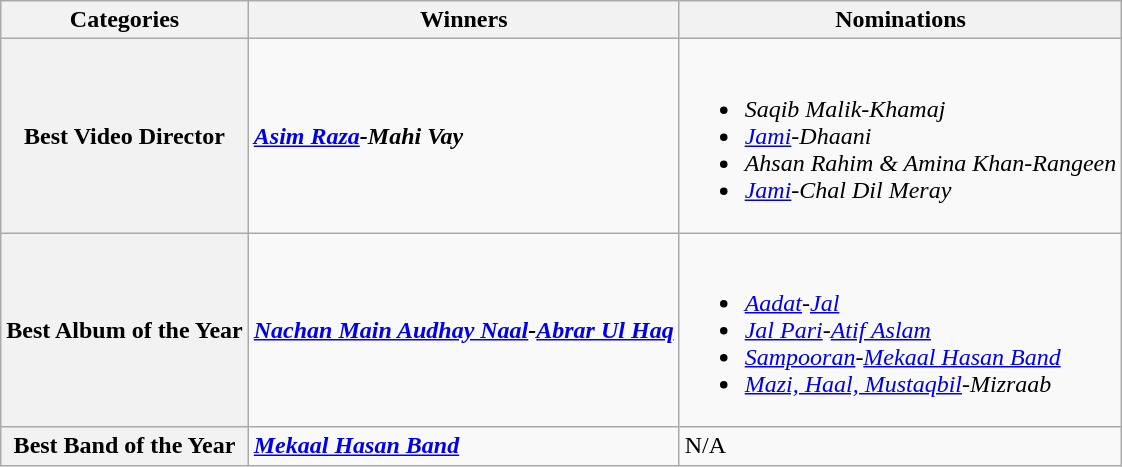<table class="wikitable style">
<tr>
<th>Categories</th>
<th>Winners</th>
<th>Nominations</th>
</tr>
<tr>
<th><strong>Best Video Director</strong></th>
<td><strong><em><a href='#'>Asim Raza</a>-Mahi Vay</em></strong></td>
<td><br><ul><li><em>Saqib Malik-Khamaj</em></li><li><em><a href='#'>Jami</a>-Dhaani</em></li><li><em>Ahsan Rahim & Amina Khan-Rangeen</em></li><li><em><a href='#'>Jami</a>-Chal Dil Meray</em></li></ul></td>
</tr>
<tr>
<th><strong>Best Album of the Year</strong></th>
<td><strong><em><a href='#'>Nachan Main Audhay Naal</a>-<a href='#'>Abrar Ul Haq</a></em></strong></td>
<td><br><ul><li><em><a href='#'>Aadat</a>-<a href='#'>Jal</a></em></li><li><em><a href='#'>Jal Pari</a>-<a href='#'>Atif Aslam</a></em></li><li><em><a href='#'>Sampooran</a>-<a href='#'>Mekaal Hasan Band</a></em></li><li><em><a href='#'>Mazi, Haal, Mustaqbil</a>-Mizraab</em></li></ul></td>
</tr>
<tr>
<th><strong>Best Band of the Year</strong></th>
<td><strong><em><a href='#'>Mekaal Hasan Band</a></em></strong></td>
<td>N/A</td>
</tr>
</table>
